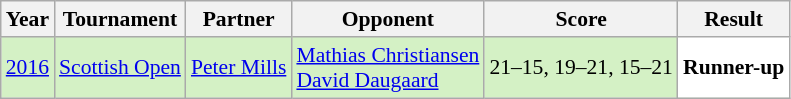<table class="sortable wikitable" style="font-size: 90%;">
<tr>
<th>Year</th>
<th>Tournament</th>
<th>Partner</th>
<th>Opponent</th>
<th>Score</th>
<th>Result</th>
</tr>
<tr style="background:#D4F1C5">
<td align="center"><a href='#'>2016</a></td>
<td align="left"><a href='#'>Scottish Open</a></td>
<td align="left"> <a href='#'>Peter Mills</a></td>
<td align="left"> <a href='#'>Mathias Christiansen</a><br> <a href='#'>David Daugaard</a></td>
<td align="left">21–15, 19–21, 15–21</td>
<td style="text-align:left; background:white"> <strong>Runner-up</strong></td>
</tr>
</table>
